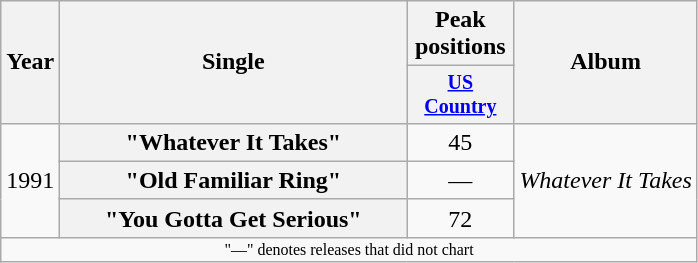<table class="wikitable plainrowheaders" style="text-align:center;">
<tr>
<th rowspan="2">Year</th>
<th rowspan="2" style="width:14em;">Single</th>
<th>Peak positions</th>
<th rowspan="2">Album</th>
</tr>
<tr style="font-size:smaller;">
<th width="65"><a href='#'>US Country</a><br></th>
</tr>
<tr>
<td rowspan="3">1991</td>
<th scope="row">"Whatever It Takes"</th>
<td>45</td>
<td align="left" rowspan="3"><em>Whatever It Takes</em></td>
</tr>
<tr>
<th scope="row">"Old Familiar Ring"</th>
<td>—</td>
</tr>
<tr>
<th scope="row">"You Gotta Get Serious"</th>
<td>72</td>
</tr>
<tr>
<td align="center" colspan="4" style="font-size:8pt">"—" denotes releases that did not chart</td>
</tr>
</table>
